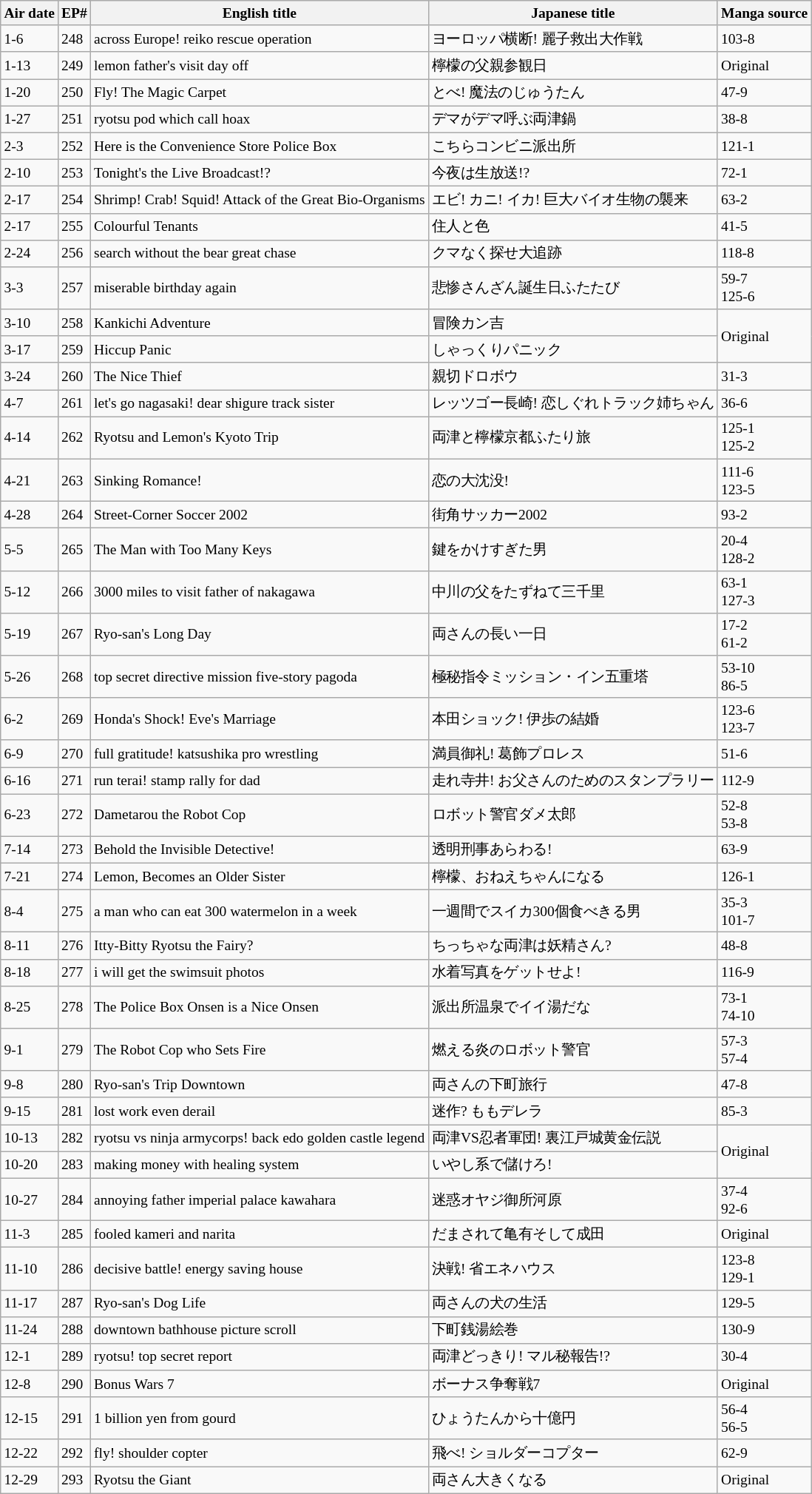<table class="wikitable" style="font-size:small">
<tr>
<th>Air date</th>
<th>EP#</th>
<th>English title</th>
<th>Japanese title</th>
<th>Manga source</th>
</tr>
<tr>
<td>1-6</td>
<td>248</td>
<td>across Europe! reiko rescue operation</td>
<td>ヨーロッパ横断! 麗子救出大作戦</td>
<td>103-8</td>
</tr>
<tr>
<td>1-13</td>
<td>249</td>
<td>lemon father's visit day off</td>
<td>檸檬の父親参観日</td>
<td>Original</td>
</tr>
<tr>
<td>1-20</td>
<td>250</td>
<td>Fly! The Magic Carpet</td>
<td>とべ! 魔法のじゅうたん</td>
<td>47-9</td>
</tr>
<tr>
<td>1-27</td>
<td>251</td>
<td>ryotsu pod which call hoax</td>
<td>デマがデマ呼ぶ両津鍋</td>
<td>38-8</td>
</tr>
<tr>
<td>2-3</td>
<td>252</td>
<td>Here is the Convenience Store Police Box</td>
<td>こちらコンビニ派出所</td>
<td>121-1</td>
</tr>
<tr>
<td>2-10</td>
<td>253</td>
<td>Tonight's the Live Broadcast!?</td>
<td>今夜は生放送!?</td>
<td>72-1</td>
</tr>
<tr>
<td>2-17</td>
<td>254</td>
<td>Shrimp! Crab! Squid! Attack of the Great Bio-Organisms</td>
<td>エビ! カニ! イカ! 巨大バイオ生物の襲来</td>
<td>63-2</td>
</tr>
<tr>
<td>2-17</td>
<td>255</td>
<td>Colourful Tenants</td>
<td>住人と色</td>
<td>41-5</td>
</tr>
<tr>
<td>2-24</td>
<td>256</td>
<td>search without the bear great chase</td>
<td>クマなく探せ大追跡</td>
<td>118-8</td>
</tr>
<tr>
<td>3-3</td>
<td>257</td>
<td misery senzan>miserable birthday again</td>
<td>悲惨さんざん誕生日ふたたび</td>
<td>59-7<br>125-6</td>
</tr>
<tr>
<td>3-10</td>
<td>258</td>
<td>Kankichi Adventure</td>
<td>冒険カン吉</td>
<td rowspan="2">Original</td>
</tr>
<tr>
<td>3-17</td>
<td>259</td>
<td>Hiccup Panic</td>
<td>しゃっくりパニック</td>
</tr>
<tr>
<td>3-24</td>
<td>260</td>
<td>The Nice Thief</td>
<td>親切ドロボウ</td>
<td>31-3</td>
</tr>
<tr>
<td>4-7</td>
<td>261</td>
<td>let's go nagasaki! dear shigure track sister</td>
<td>レッツゴー長崎! 恋しぐれトラック姉ちゃん</td>
<td>36-6</td>
</tr>
<tr>
<td>4-14</td>
<td>262</td>
<td>Ryotsu and Lemon's Kyoto Trip</td>
<td>両津と檸檬京都ふたり旅</td>
<td>125-1<br>125-2</td>
</tr>
<tr>
<td>4-21</td>
<td>263</td>
<td>Sinking Romance!</td>
<td>恋の大沈没!</td>
<td>111-6<br>123-5</td>
</tr>
<tr>
<td>4-28</td>
<td>264</td>
<td>Street-Corner Soccer 2002</td>
<td>街角サッカー2002</td>
<td>93-2</td>
</tr>
<tr>
<td>5-5</td>
<td>265</td>
<td>The Man with Too Many Keys</td>
<td>鍵をかけすぎた男</td>
<td>20-4<br>128-2</td>
</tr>
<tr>
<td>5-12</td>
<td>266</td>
<td>3000 miles to visit father of nakagawa</td>
<td>中川の父をたずねて三千里</td>
<td>63-1<br>127-3</td>
</tr>
<tr>
<td>5-19</td>
<td>267</td>
<td>Ryo-san's Long Day</td>
<td>両さんの長い一日</td>
<td>17-2<br>61-2</td>
</tr>
<tr>
<td>5-26</td>
<td>268</td>
<td>top secret directive mission five-story pagoda</td>
<td>極秘指令ミッション・イン五重塔</td>
<td>53-10<br>86-5</td>
</tr>
<tr>
<td>6-2</td>
<td>269</td>
<td>Honda's Shock! Eve's Marriage</td>
<td>本田ショック! 伊歩の結婚</td>
<td>123-6<br>123-7</td>
</tr>
<tr>
<td>6-9</td>
<td>270</td>
<td>full gratitude! katsushika pro wrestling</td>
<td>満員御礼! 葛飾プロレス</td>
<td>51-6</td>
</tr>
<tr>
<td>6-16</td>
<td>271</td>
<td>run terai! stamp rally for dad</td>
<td>走れ寺井! お父さんのためのスタンプラリー</td>
<td>112-9</td>
</tr>
<tr>
<td>6-23</td>
<td>272</td>
<td>Dametarou the Robot Cop</td>
<td>ロボット警官ダメ太郎</td>
<td>52-8<br>53-8</td>
</tr>
<tr>
<td>7-14</td>
<td>273</td>
<td>Behold the Invisible Detective!</td>
<td>透明刑事あらわる!</td>
<td>63-9</td>
</tr>
<tr>
<td>7-21</td>
<td>274</td>
<td>Lemon, Becomes an Older Sister</td>
<td>檸檬、おねえちゃんになる</td>
<td>126-1</td>
</tr>
<tr>
<td>8-4</td>
<td>275</td>
<td>a man who can eat 300 watermelon in a week</td>
<td>一週間でスイカ300個食べきる男</td>
<td>35-3<br>101-7</td>
</tr>
<tr>
<td>8-11</td>
<td>276</td>
<td>Itty-Bitty Ryotsu the Fairy?</td>
<td>ちっちゃな両津は妖精さん?</td>
<td>48-8</td>
</tr>
<tr>
<td>8-18</td>
<td>277</td>
<td>i will get the swimsuit photos</td>
<td>水着写真をゲットせよ!</td>
<td>116-9</td>
</tr>
<tr>
<td>8-25</td>
<td>278</td>
<td>The Police Box Onsen is a Nice Onsen</td>
<td>派出所温泉でイイ湯だな</td>
<td>73-1<br>74-10</td>
</tr>
<tr>
<td>9-1</td>
<td>279</td>
<td>The Robot Cop who Sets Fire</td>
<td>燃える炎のロボット警官</td>
<td>57-3<br>57-4</td>
</tr>
<tr>
<td>9-8</td>
<td>280</td>
<td>Ryo-san's Trip Downtown</td>
<td>両さんの下町旅行</td>
<td>47-8</td>
</tr>
<tr>
<td>9-15</td>
<td>281</td>
<td>lost work even derail</td>
<td>迷作? ももデレラ</td>
<td>85-3</td>
</tr>
<tr>
<td>10-13</td>
<td>282</td>
<td>ryotsu vs ninja armycorps! back edo golden castle legend</td>
<td>両津VS忍者軍団! 裏江戸城黄金伝説</td>
<td rowspan="2">Original</td>
</tr>
<tr>
<td>10-20</td>
<td>283</td>
<td>making money with healing system</td>
<td>いやし系で儲けろ!</td>
</tr>
<tr>
<td>10-27</td>
<td>284</td>
<td>annoying father imperial palace kawahara</td>
<td>迷惑オヤジ御所河原</td>
<td>37-4<br>92-6</td>
</tr>
<tr>
<td>11-3</td>
<td>285</td>
<td>fooled kameri and narita</td>
<td>だまされて亀有そして成田</td>
<td>Original</td>
</tr>
<tr>
<td>11-10</td>
<td>286</td>
<td>decisive battle! energy saving house</td>
<td>決戦! 省エネハウス</td>
<td>123-8<br>129-1</td>
</tr>
<tr>
<td>11-17</td>
<td>287</td>
<td>Ryo-san's Dog Life</td>
<td>両さんの犬の生活</td>
<td>129-5</td>
</tr>
<tr>
<td>11-24</td>
<td>288</td>
<td>downtown bathhouse picture scroll</td>
<td>下町銭湯絵巻</td>
<td>130-9</td>
</tr>
<tr>
<td>12-1</td>
<td>289</td>
<td>ryotsu! top secret report</td>
<td>両津どっきり! マル秘報告!?</td>
<td>30-4</td>
</tr>
<tr>
<td>12-8</td>
<td>290</td>
<td>Bonus Wars 7</td>
<td>ボーナス争奪戦7</td>
<td>Original</td>
</tr>
<tr>
<td>12-15</td>
<td>291</td>
<td>1 billion yen from gourd</td>
<td>ひょうたんから十億円</td>
<td>56-4<br>56-5</td>
</tr>
<tr>
<td>12-22</td>
<td>292</td>
<td>fly! shoulder copter</td>
<td>飛べ! ショルダーコプター</td>
<td>62-9</td>
</tr>
<tr>
<td>12-29</td>
<td>293</td>
<td>Ryotsu the Giant</td>
<td>両さん大きくなる</td>
<td>Original</td>
</tr>
</table>
